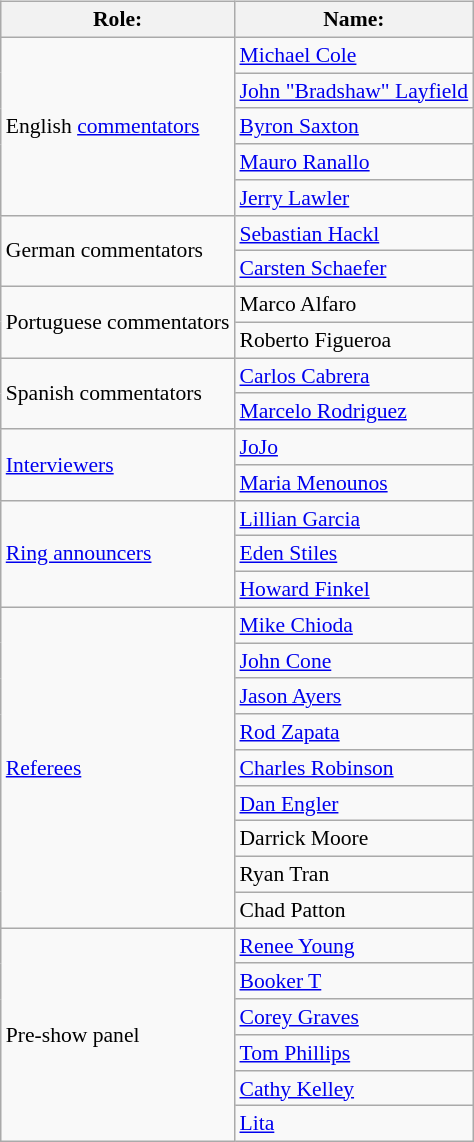<table class=wikitable style="font-size:90%; margin: 0.5em 0 0.5em 1em; float: right; clear: right;">
<tr>
<th>Role:</th>
<th>Name:</th>
</tr>
<tr>
<td rowspan=5>English <a href='#'>commentators</a></td>
<td><a href='#'>Michael Cole</a> </td>
</tr>
<tr>
<td><a href='#'>John "Bradshaw" Layfield</a> </td>
</tr>
<tr>
<td><a href='#'>Byron Saxton</a> </td>
</tr>
<tr>
<td><a href='#'>Mauro Ranallo</a> </td>
</tr>
<tr>
<td><a href='#'>Jerry Lawler</a> </td>
</tr>
<tr>
<td rowspan=2>German commentators</td>
<td><a href='#'>Sebastian Hackl</a></td>
</tr>
<tr>
<td><a href='#'>Carsten Schaefer</a></td>
</tr>
<tr>
<td rowspan="2">Portuguese commentators</td>
<td>Marco Alfaro</td>
</tr>
<tr>
<td>Roberto Figueroa</td>
</tr>
<tr>
<td rowspan="2">Spanish commentators</td>
<td><a href='#'>Carlos Cabrera</a></td>
</tr>
<tr>
<td><a href='#'>Marcelo Rodriguez</a></td>
</tr>
<tr>
<td rowspan=2><a href='#'>Interviewers</a></td>
<td><a href='#'>JoJo</a></td>
</tr>
<tr>
<td><a href='#'>Maria Menounos</a></td>
</tr>
<tr>
<td rowspan=3><a href='#'>Ring announcers</a></td>
<td><a href='#'>Lillian Garcia</a></td>
</tr>
<tr>
<td><a href='#'>Eden Stiles</a></td>
</tr>
<tr>
<td><a href='#'>Howard Finkel</a> </td>
</tr>
<tr>
<td rowspan=9><a href='#'>Referees</a></td>
<td><a href='#'>Mike Chioda</a></td>
</tr>
<tr>
<td><a href='#'>John Cone</a></td>
</tr>
<tr>
<td><a href='#'>Jason Ayers</a></td>
</tr>
<tr>
<td><a href='#'>Rod Zapata</a></td>
</tr>
<tr>
<td><a href='#'>Charles Robinson</a></td>
</tr>
<tr>
<td><a href='#'>Dan Engler</a></td>
</tr>
<tr>
<td>Darrick Moore</td>
</tr>
<tr>
<td>Ryan Tran</td>
</tr>
<tr>
<td>Chad Patton</td>
</tr>
<tr>
<td rowspan=6>Pre-show panel</td>
<td><a href='#'>Renee Young</a></td>
</tr>
<tr>
<td><a href='#'>Booker T</a></td>
</tr>
<tr>
<td><a href='#'>Corey Graves</a></td>
</tr>
<tr>
<td><a href='#'>Tom Phillips</a></td>
</tr>
<tr>
<td><a href='#'>Cathy Kelley</a></td>
</tr>
<tr>
<td><a href='#'>Lita</a></td>
</tr>
</table>
